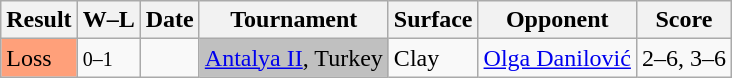<table class="sortable wikitable">
<tr>
<th>Result</th>
<th>W–L</th>
<th>Date</th>
<th>Tournament</th>
<th>Surface</th>
<th>Opponent</th>
<th class="unsortable">Score</th>
</tr>
<tr>
<td bgcolor=FFA07A>Loss</td>
<td><small>0–1</small></td>
<td><a href='#'></a></td>
<td bgcolor=silver><a href='#'>Antalya II</a>, Turkey</td>
<td>Clay</td>
<td> <a href='#'>Olga Danilović</a></td>
<td>2–6, 3–6</td>
</tr>
</table>
